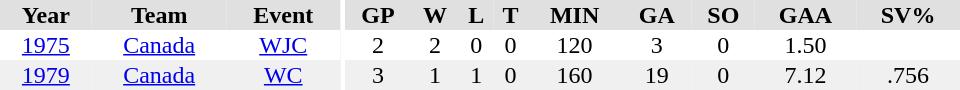<table border="0" cellpadding="1" cellspacing="0" ID="Table3" style="text-align:center; width:40em">
<tr ALIGN="center" bgcolor="#e0e0e0">
<th>Year</th>
<th>Team</th>
<th>Event</th>
<th rowspan="99" bgcolor="#ffffff"></th>
<th>GP</th>
<th>W</th>
<th>L</th>
<th>T</th>
<th>MIN</th>
<th>GA</th>
<th>SO</th>
<th>GAA</th>
<th>SV%</th>
</tr>
<tr>
<td><a href='#'>1975</a></td>
<td><a href='#'>Canada</a></td>
<td><a href='#'>WJC</a></td>
<td>2</td>
<td>2</td>
<td>0</td>
<td>0</td>
<td>120</td>
<td>3</td>
<td>0</td>
<td>1.50</td>
<td></td>
</tr>
<tr bgcolor="#f0f0f0">
<td><a href='#'>1979</a></td>
<td><a href='#'>Canada</a></td>
<td><a href='#'>WC</a></td>
<td>3</td>
<td>1</td>
<td>1</td>
<td>0</td>
<td>160</td>
<td>19</td>
<td>0</td>
<td>7.12</td>
<td>.756</td>
</tr>
</table>
